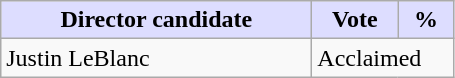<table class="wikitable">
<tr>
<th style="background:#ddf;" width="200px">Director candidate</th>
<th style="background:#ddf;" width="50px">Vote</th>
<th style="background:#ddf;" width="30px">%</th>
</tr>
<tr>
<td>Justin LeBlanc</td>
<td colspan="2">Acclaimed</td>
</tr>
</table>
